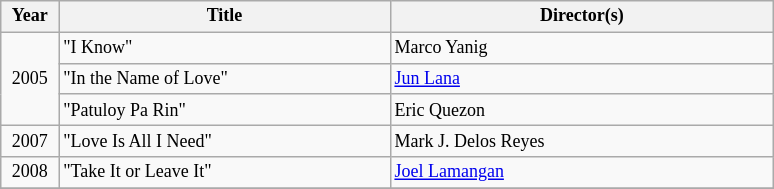<table class="wikitable" style="font-size: 9pt">
<tr>
<th width="33">Year</th>
<th width="215">Title</th>
<th width="250">Director(s)</th>
</tr>
<tr>
<td rowspan="3" align="center">2005</td>
<td>"I Know"</td>
<td>Marco Yanig</td>
</tr>
<tr>
<td>"In the Name of Love"</td>
<td><a href='#'>Jun Lana</a></td>
</tr>
<tr>
<td>"Patuloy Pa Rin"</td>
<td>Eric Quezon</td>
</tr>
<tr>
<td rowspan="1" align="center">2007</td>
<td>"Love Is All I Need"</td>
<td>Mark J. Delos Reyes</td>
</tr>
<tr>
<td rowspan="1" align="center">2008</td>
<td>"Take It or Leave It"</td>
<td><a href='#'>Joel Lamangan</a></td>
</tr>
<tr>
</tr>
</table>
